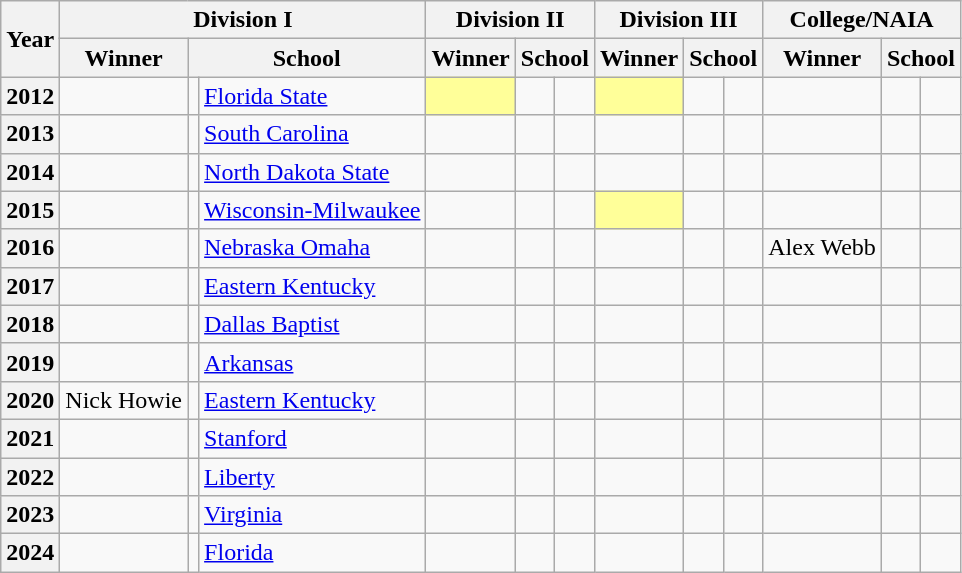<table class="wikitable sortable">
<tr>
<th scope="col" rowspan=2>Year</th>
<th scope="colgroup" colspan=3>Division I</th>
<th scope="colgroup" colspan=3>Division II</th>
<th scope="colgroup" colspan=3>Division III</th>
<th scope="colgroup" colspan=3>College/NAIA</th>
</tr>
<tr>
<th scope="col">Winner</th>
<th scope="col" colspan=2>School</th>
<th scope="col">Winner</th>
<th scope="col" colspan=2>School</th>
<th scope="col">Winner</th>
<th scope="col" colspan=2>School</th>
<th scope="col">Winner</th>
<th scope="col" colspan=2>School</th>
</tr>
<tr>
<th scope="row">2012</th>
<td></td>
<td style=></td>
<td><a href='#'>Florida State</a></td>
<td bgcolor=#FFFF99></td>
<td style=></td>
<td></td>
<td bgcolor=#FFFF99></td>
<td style=></td>
<td></td>
<td></td>
<td style=></td>
<td></td>
</tr>
<tr>
<th scope="row">2013</th>
<td></td>
<td style=></td>
<td><a href='#'>South Carolina</a></td>
<td></td>
<td style=></td>
<td></td>
<td></td>
<td style=></td>
<td></td>
<td></td>
<td style=></td>
<td></td>
</tr>
<tr>
<th scope="row">2014</th>
<td></td>
<td style=></td>
<td><a href='#'>North Dakota State</a></td>
<td></td>
<td style=></td>
<td></td>
<td></td>
<td style=></td>
<td></td>
<td></td>
<td style=></td>
<td></td>
</tr>
<tr>
<th scope="row">2015</th>
<td></td>
<td style=></td>
<td><a href='#'>Wisconsin-Milwaukee</a></td>
<td></td>
<td style=></td>
<td></td>
<td bgcolor=#FFFF99></td>
<td style=></td>
<td></td>
<td></td>
<td style=></td>
<td></td>
</tr>
<tr>
<th scope="row">2016</th>
<td></td>
<td style=></td>
<td><a href='#'>Nebraska Omaha</a></td>
<td></td>
<td style=></td>
<td></td>
<td></td>
<td style=></td>
<td></td>
<td data-sort-value="Webb, Alex"> Alex Webb</td>
<td style=></td>
<td></td>
</tr>
<tr>
<th scope="row">2017</th>
<td></td>
<td style=></td>
<td><a href='#'>Eastern Kentucky</a></td>
<td></td>
<td style=></td>
<td></td>
<td></td>
<td style=></td>
<td></td>
<td></td>
<td style=></td>
<td></td>
</tr>
<tr>
<th scope="row">2018</th>
<td></td>
<td style=></td>
<td><a href='#'>Dallas Baptist</a></td>
<td></td>
<td style=></td>
<td></td>
<td></td>
<td style=></td>
<td></td>
<td></td>
<td style=></td>
<td></td>
</tr>
<tr>
<th scope="row">2019</th>
<td></td>
<td style=></td>
<td><a href='#'>Arkansas</a></td>
<td></td>
<td style=></td>
<td></td>
<td></td>
<td style=></td>
<td></td>
<td></td>
<td style=></td>
<td></td>
</tr>
<tr>
<th scope="row">2020</th>
<td data-sort-value="Howie, Nick"> Nick Howie</td>
<td style=></td>
<td><a href='#'>Eastern Kentucky</a></td>
<td></td>
<td style=></td>
<td></td>
<td></td>
<td style=></td>
<td></td>
<td></td>
<td style=></td>
<td></td>
</tr>
<tr>
<th scope="row">2021</th>
<td></td>
<td style=></td>
<td><a href='#'>Stanford</a></td>
<td></td>
<td style=></td>
<td></td>
<td></td>
<td style=></td>
<td></td>
<td></td>
<td style=></td>
<td></td>
</tr>
<tr>
<th scope="row">2022</th>
<td></td>
<td style=></td>
<td><a href='#'>Liberty</a></td>
<td></td>
<td style=></td>
<td></td>
<td></td>
<td style=></td>
<td></td>
<td></td>
<td style=></td>
<td></td>
</tr>
<tr>
<th scope="row">2023</th>
<td></td>
<td style=></td>
<td><a href='#'>Virginia</a></td>
<td></td>
<td style=></td>
<td></td>
<td></td>
<td style=></td>
<td></td>
<td></td>
<td style=></td>
<td></td>
</tr>
<tr>
<th scope="row">2024</th>
<td></td>
<td style=></td>
<td><a href='#'>Florida</a></td>
<td></td>
<td style=></td>
<td></td>
<td></td>
<td style=></td>
<td></td>
<td></td>
<td style=></td>
<td></td>
</tr>
</table>
